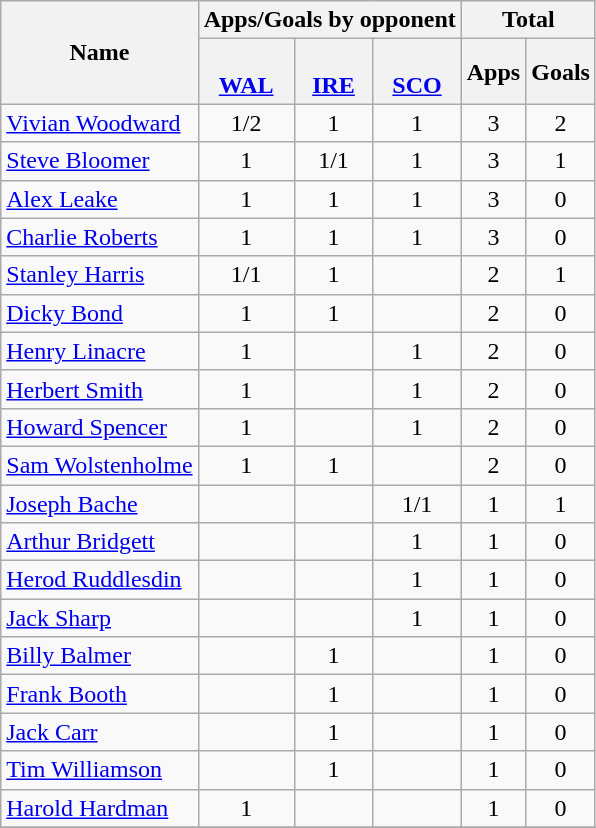<table class="wikitable sortable" style="text-align: center;">
<tr>
<th rowspan=2>Name</th>
<th colspan=3>Apps/Goals by opponent</th>
<th colspan=2>Total</th>
</tr>
<tr>
<th><br><a href='#'>WAL</a></th>
<th><br><a href='#'>IRE</a></th>
<th><br><a href='#'>SCO</a></th>
<th>Apps</th>
<th>Goals</th>
</tr>
<tr>
<td align=left><a href='#'>Vivian Woodward</a></td>
<td>1/2</td>
<td>1</td>
<td>1</td>
<td>3</td>
<td>2</td>
</tr>
<tr>
<td align=left><a href='#'>Steve Bloomer</a></td>
<td>1</td>
<td>1/1</td>
<td>1</td>
<td>3</td>
<td>1</td>
</tr>
<tr>
<td align=left><a href='#'>Alex Leake</a></td>
<td>1</td>
<td>1</td>
<td>1</td>
<td>3</td>
<td>0</td>
</tr>
<tr>
<td align=left><a href='#'>Charlie Roberts</a></td>
<td>1</td>
<td>1</td>
<td>1</td>
<td>3</td>
<td>0</td>
</tr>
<tr>
<td align=left><a href='#'>Stanley Harris</a></td>
<td>1/1</td>
<td>1</td>
<td></td>
<td>2</td>
<td>1</td>
</tr>
<tr>
<td align=left><a href='#'>Dicky Bond</a></td>
<td>1</td>
<td>1</td>
<td></td>
<td>2</td>
<td>0</td>
</tr>
<tr>
<td align=left><a href='#'>Henry Linacre</a></td>
<td>1</td>
<td></td>
<td>1</td>
<td>2</td>
<td>0</td>
</tr>
<tr>
<td align=left><a href='#'>Herbert Smith</a></td>
<td>1</td>
<td></td>
<td>1</td>
<td>2</td>
<td>0</td>
</tr>
<tr>
<td align=left><a href='#'>Howard Spencer</a></td>
<td>1</td>
<td></td>
<td>1</td>
<td>2</td>
<td>0</td>
</tr>
<tr>
<td align=left><a href='#'>Sam Wolstenholme</a></td>
<td>1</td>
<td>1</td>
<td></td>
<td>2</td>
<td>0</td>
</tr>
<tr>
<td align=left><a href='#'>Joseph Bache</a></td>
<td></td>
<td></td>
<td>1/1</td>
<td>1</td>
<td>1</td>
</tr>
<tr>
<td align=left><a href='#'>Arthur Bridgett</a></td>
<td></td>
<td></td>
<td>1</td>
<td>1</td>
<td>0</td>
</tr>
<tr>
<td align=left><a href='#'>Herod Ruddlesdin</a></td>
<td></td>
<td></td>
<td>1</td>
<td>1</td>
<td>0</td>
</tr>
<tr>
<td align=left><a href='#'>Jack Sharp</a></td>
<td></td>
<td></td>
<td>1</td>
<td>1</td>
<td>0</td>
</tr>
<tr>
<td align=left><a href='#'>Billy Balmer</a></td>
<td></td>
<td>1</td>
<td></td>
<td>1</td>
<td>0</td>
</tr>
<tr>
<td align=left><a href='#'>Frank Booth</a></td>
<td></td>
<td>1</td>
<td></td>
<td>1</td>
<td>0</td>
</tr>
<tr>
<td align=left><a href='#'>Jack Carr</a></td>
<td></td>
<td>1</td>
<td></td>
<td>1</td>
<td>0</td>
</tr>
<tr>
<td align=left><a href='#'>Tim Williamson</a></td>
<td></td>
<td>1</td>
<td></td>
<td>1</td>
<td>0</td>
</tr>
<tr>
<td align=left><a href='#'>Harold Hardman</a></td>
<td>1</td>
<td></td>
<td></td>
<td>1</td>
<td>0</td>
</tr>
<tr>
</tr>
</table>
